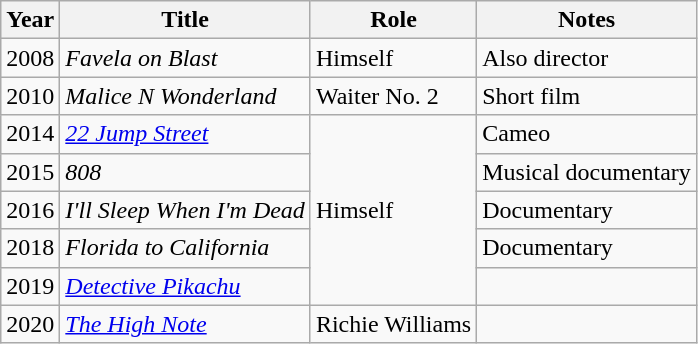<table class="wikitable sortable">
<tr>
<th>Year</th>
<th>Title</th>
<th>Role</th>
<th class="unsortable">Notes</th>
</tr>
<tr>
<td>2008</td>
<td><em>Favela on Blast</em></td>
<td>Himself</td>
<td>Also director</td>
</tr>
<tr>
<td>2010</td>
<td><em>Malice N Wonderland</em></td>
<td>Waiter No. 2</td>
<td>Short film</td>
</tr>
<tr>
<td>2014</td>
<td><em><a href='#'>22 Jump Street</a></em></td>
<td rowspan="5">Himself</td>
<td>Cameo</td>
</tr>
<tr>
<td>2015</td>
<td><em>808</em></td>
<td>Musical documentary</td>
</tr>
<tr>
<td>2016</td>
<td><em>I'll Sleep When I'm Dead</em></td>
<td>Documentary</td>
</tr>
<tr>
<td>2018</td>
<td><em>Florida to California</em></td>
<td>Documentary</td>
</tr>
<tr>
<td>2019</td>
<td><em><a href='#'>Detective Pikachu</a></em></td>
<td></td>
</tr>
<tr>
<td>2020</td>
<td><em><a href='#'>The High Note</a></em></td>
<td>Richie Williams</td>
<td></td>
</tr>
</table>
